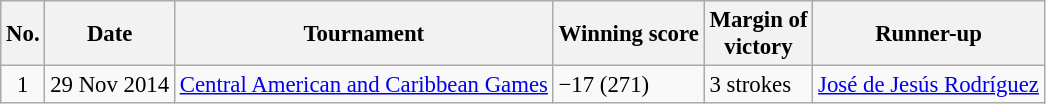<table class="wikitable" style="font-size:95%;">
<tr>
<th>No.</th>
<th>Date</th>
<th>Tournament</th>
<th>Winning score</th>
<th>Margin of<br>victory</th>
<th>Runner-up</th>
</tr>
<tr>
<td align=center>1</td>
<td align=right>29 Nov 2014</td>
<td><a href='#'>Central American and Caribbean Games</a></td>
<td>−17 (271)</td>
<td>3 strokes</td>
<td> <a href='#'>José de Jesús Rodríguez</a></td>
</tr>
</table>
